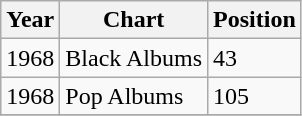<table class="wikitable">
<tr>
<th>Year</th>
<th>Chart</th>
<th>Position</th>
</tr>
<tr>
<td>1968</td>
<td>Black Albums</td>
<td>43</td>
</tr>
<tr>
<td>1968</td>
<td>Pop Albums</td>
<td>105</td>
</tr>
<tr>
</tr>
</table>
